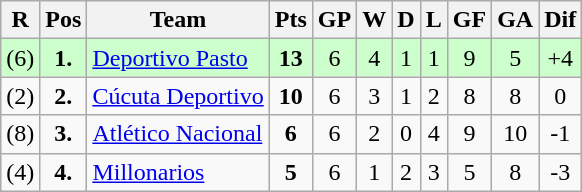<table class="wikitable sortable" style="text-align: center;">
<tr>
<th align="center">R</th>
<th align="center">Pos</th>
<th align="center">Team</th>
<th align="center">Pts</th>
<th align="center">GP</th>
<th align="center">W</th>
<th align="center">D</th>
<th align="center">L</th>
<th align="center">GF</th>
<th align="center">GA</th>
<th align="center">Dif</th>
</tr>
<tr style="background: #CCFFCC;">
<td>(6)</td>
<td><strong>1.</strong></td>
<td align="left"><a href='#'>Deportivo Pasto</a></td>
<td><strong>13</strong></td>
<td>6</td>
<td>4</td>
<td>1</td>
<td>1</td>
<td>9</td>
<td>5</td>
<td>+4</td>
</tr>
<tr>
<td>(2)</td>
<td><strong>2.</strong></td>
<td align="left"><a href='#'>Cúcuta Deportivo</a></td>
<td><strong>10</strong></td>
<td>6</td>
<td>3</td>
<td>1</td>
<td>2</td>
<td>8</td>
<td>8</td>
<td>0</td>
</tr>
<tr>
<td>(8)</td>
<td><strong>3.</strong></td>
<td align="left"><a href='#'>Atlético Nacional</a></td>
<td><strong>6</strong></td>
<td>6</td>
<td>2</td>
<td>0</td>
<td>4</td>
<td>9</td>
<td>10</td>
<td>-1</td>
</tr>
<tr>
<td>(4)</td>
<td><strong>4.</strong></td>
<td align="left"><a href='#'>Millonarios</a></td>
<td><strong>5</strong></td>
<td>6</td>
<td>1</td>
<td>2</td>
<td>3</td>
<td>5</td>
<td>8</td>
<td>-3</td>
</tr>
</table>
